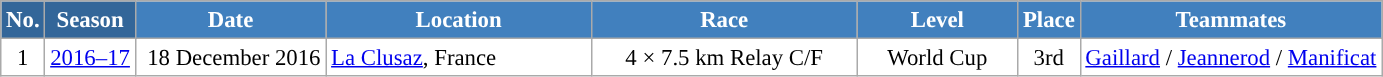<table class="wikitable sortable" style="font-size:95%; text-align:center; border:grey solid 1px; border-collapse:collapse; background:#ffffff;">
<tr style="background:#efefef;">
<th style="background-color:#369; color:white;">No.</th>
<th style="background-color:#369; color:white;">Season</th>
<th style="background-color:#4180be; color:white; width:120px;">Date</th>
<th style="background-color:#4180be; color:white; width:170px;">Location</th>
<th style="background-color:#4180be; color:white; width:170px;">Race</th>
<th style="background-color:#4180be; color:white; width:100px;">Level</th>
<th style="background-color:#4180be; color:white;">Place</th>
<th style="background-color:#4180be; color:white;">Teammates</th>
</tr>
<tr>
<td align=center>1</td>
<td align=center><a href='#'>2016–17</a></td>
<td align=right>18 December 2016</td>
<td align=left> <a href='#'>La Clusaz</a>, France</td>
<td>4 × 7.5 km Relay C/F</td>
<td>World Cup</td>
<td>3rd</td>
<td><a href='#'>Gaillard</a> / <a href='#'>Jeannerod</a> / <a href='#'>Manificat</a></td>
</tr>
</table>
